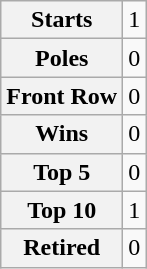<table class="wikitable" style="text-align:center">
<tr>
<th>Starts</th>
<td>1</td>
</tr>
<tr>
<th>Poles</th>
<td>0</td>
</tr>
<tr>
<th>Front Row</th>
<td>0</td>
</tr>
<tr>
<th>Wins</th>
<td>0</td>
</tr>
<tr>
<th>Top 5</th>
<td>0</td>
</tr>
<tr>
<th>Top 10</th>
<td>1</td>
</tr>
<tr>
<th>Retired</th>
<td>0</td>
</tr>
</table>
